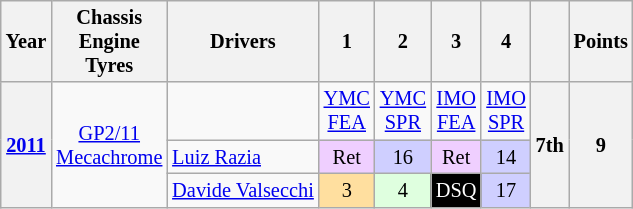<table class="wikitable" style="text-align:center; font-size:85%;">
<tr>
<th>Year</th>
<th>Chassis<br>Engine<br>Tyres</th>
<th>Drivers</th>
<th>1</th>
<th>2</th>
<th>3</th>
<th>4</th>
<th></th>
<th>Points</th>
</tr>
<tr>
<th rowspan=3><a href='#'>2011</a></th>
<td rowspan=3><a href='#'>GP2/11</a><br><a href='#'>Mecachrome</a><br></td>
<td></td>
<td><a href='#'>YMC<br>FEA</a></td>
<td><a href='#'>YMC<br>SPR</a></td>
<td><a href='#'>IMO<br>FEA</a></td>
<td><a href='#'>IMO<br>SPR</a></td>
<th rowspan=3>7th</th>
<th rowspan=3>9</th>
</tr>
<tr>
<td align=left> <a href='#'>Luiz Razia</a></td>
<td style="background:#EFCFFF;">Ret</td>
<td style="background:#CFCFFF;">16</td>
<td style="background:#EFCFFF;">Ret</td>
<td style="background:#CFCFFF;">14</td>
</tr>
<tr>
<td align=left> <a href='#'>Davide Valsecchi</a></td>
<td style="background:#FFDF9F;">3</td>
<td style="background:#DFFFDF;">4</td>
<td style="background:#000000; color:white">DSQ</td>
<td style="background:#CFCFFF;">17</td>
</tr>
</table>
